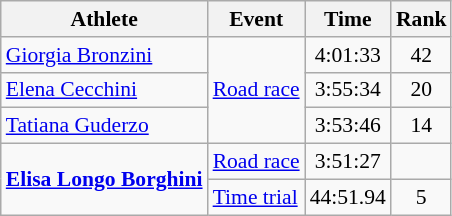<table class="wikitable" style="font-size:90%">
<tr>
<th>Athlete</th>
<th>Event</th>
<th>Time</th>
<th>Rank</th>
</tr>
<tr align=center>
<td align=left><a href='#'>Giorgia Bronzini</a></td>
<td align=left rowspan=3><a href='#'>Road race</a></td>
<td>4:01:33</td>
<td>42</td>
</tr>
<tr align=center>
<td align=left><a href='#'>Elena Cecchini</a></td>
<td>3:55:34</td>
<td>20</td>
</tr>
<tr align=center>
<td align=left><a href='#'>Tatiana Guderzo</a></td>
<td>3:53:46</td>
<td>14</td>
</tr>
<tr align=center>
<td align=left rowspan=2><strong><a href='#'>Elisa Longo Borghini</a></strong></td>
<td align=left><a href='#'>Road race</a></td>
<td>3:51:27</td>
<td></td>
</tr>
<tr align=center>
<td align=left><a href='#'>Time trial</a></td>
<td>44:51.94</td>
<td>5</td>
</tr>
</table>
